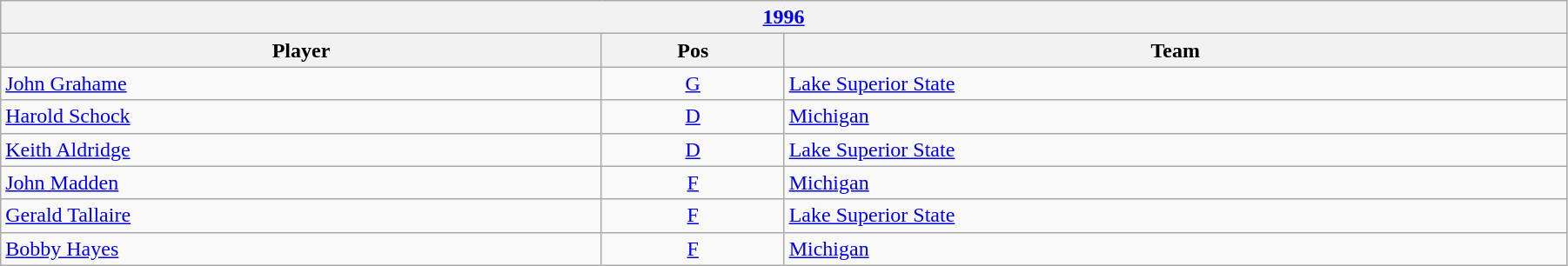<table class="wikitable" width=95%>
<tr>
<th colspan=3><a href='#'>1996</a></th>
</tr>
<tr>
<th>Player</th>
<th>Pos</th>
<th>Team</th>
</tr>
<tr>
<td><a href='#'>John Grahame</a></td>
<td style="text-align:center;"><a href='#'>G</a></td>
<td><a href='#'>Lake Superior State</a></td>
</tr>
<tr>
<td><a href='#'>Harold Schock</a></td>
<td style="text-align:center;"><a href='#'>D</a></td>
<td><a href='#'>Michigan</a></td>
</tr>
<tr>
<td><a href='#'>Keith Aldridge</a></td>
<td style="text-align:center;"><a href='#'>D</a></td>
<td><a href='#'>Lake Superior State</a></td>
</tr>
<tr>
<td><a href='#'>John Madden</a></td>
<td style="text-align:center;"><a href='#'>F</a></td>
<td><a href='#'>Michigan</a></td>
</tr>
<tr>
<td><a href='#'>Gerald Tallaire</a></td>
<td style="text-align:center;"><a href='#'>F</a></td>
<td><a href='#'>Lake Superior State</a></td>
</tr>
<tr>
<td><a href='#'>Bobby Hayes</a></td>
<td style="text-align:center;"><a href='#'>F</a></td>
<td><a href='#'>Michigan</a></td>
</tr>
</table>
